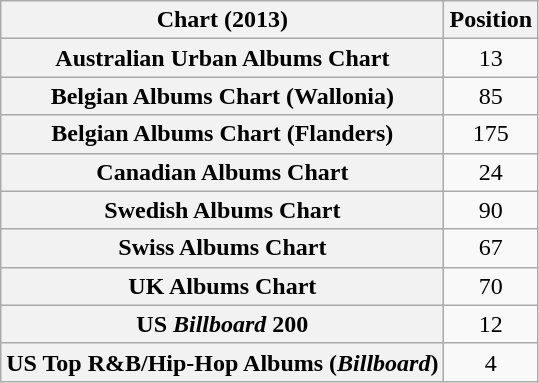<table class="wikitable sortable plainrowheaders" style="text-align:center">
<tr>
<th scope="col">Chart (2013)</th>
<th scope="col">Position</th>
</tr>
<tr>
<th scope="row">Australian Urban Albums Chart</th>
<td>13</td>
</tr>
<tr>
<th scope="row">Belgian Albums Chart (Wallonia)</th>
<td>85</td>
</tr>
<tr>
<th scope="row">Belgian Albums Chart (Flanders)</th>
<td>175</td>
</tr>
<tr>
<th scope="row">Canadian Albums Chart</th>
<td>24</td>
</tr>
<tr>
<th scope="row">Swedish Albums Chart</th>
<td>90</td>
</tr>
<tr>
<th scope="row">Swiss Albums Chart</th>
<td>67</td>
</tr>
<tr>
<th scope="row">UK Albums Chart</th>
<td>70</td>
</tr>
<tr>
<th scope="row">US <em>Billboard</em> 200</th>
<td>12</td>
</tr>
<tr>
<th scope="row">US Top R&B/Hip-Hop Albums (<em>Billboard</em>)</th>
<td style="text-align:center;">4</td>
</tr>
</table>
